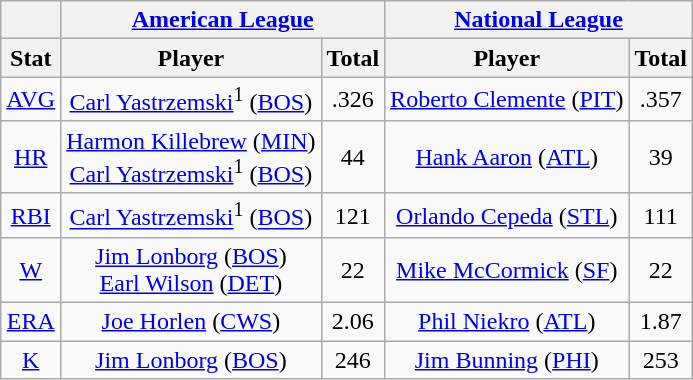<table class="wikitable" style="text-align:center;">
<tr>
<th></th>
<th colspan="2"><a href='#'>American League</a></th>
<th colspan="2"><a href='#'>National League</a></th>
</tr>
<tr>
<th>Stat</th>
<th>Player</th>
<th>Total</th>
<th>Player</th>
<th>Total</th>
</tr>
<tr>
<td><a href='#'>AVG</a></td>
<td><a href='#'>Carl Yastrzemski</a><sup>1</sup> (<a href='#'>BOS</a>)</td>
<td>.326</td>
<td><a href='#'>Roberto Clemente</a> (<a href='#'>PIT</a>)</td>
<td>.357</td>
</tr>
<tr>
<td><a href='#'>HR</a></td>
<td><a href='#'>Harmon Killebrew</a> (<a href='#'>MIN</a>)<br><a href='#'>Carl Yastrzemski</a><sup>1</sup> (<a href='#'>BOS</a>)</td>
<td>44</td>
<td><a href='#'>Hank Aaron</a> (<a href='#'>ATL</a>)</td>
<td>39</td>
</tr>
<tr>
<td><a href='#'>RBI</a></td>
<td><a href='#'>Carl Yastrzemski</a><sup>1</sup> (<a href='#'>BOS</a>)</td>
<td>121</td>
<td><a href='#'>Orlando Cepeda</a> (<a href='#'>STL</a>)</td>
<td>111</td>
</tr>
<tr>
<td><a href='#'>W</a></td>
<td><a href='#'>Jim Lonborg</a> (<a href='#'>BOS</a>)<br><a href='#'>Earl Wilson</a> (<a href='#'>DET</a>)</td>
<td>22</td>
<td><a href='#'>Mike McCormick</a> (<a href='#'>SF</a>)</td>
<td>22</td>
</tr>
<tr>
<td><a href='#'>ERA</a></td>
<td><a href='#'>Joe Horlen</a> (<a href='#'>CWS</a>)</td>
<td>2.06</td>
<td><a href='#'>Phil Niekro</a> (<a href='#'>ATL</a>)</td>
<td>1.87</td>
</tr>
<tr>
<td><a href='#'>K</a></td>
<td><a href='#'>Jim Lonborg</a> (<a href='#'>BOS</a>)</td>
<td>246</td>
<td><a href='#'>Jim Bunning</a> (<a href='#'>PHI</a>)</td>
<td>253</td>
</tr>
</table>
